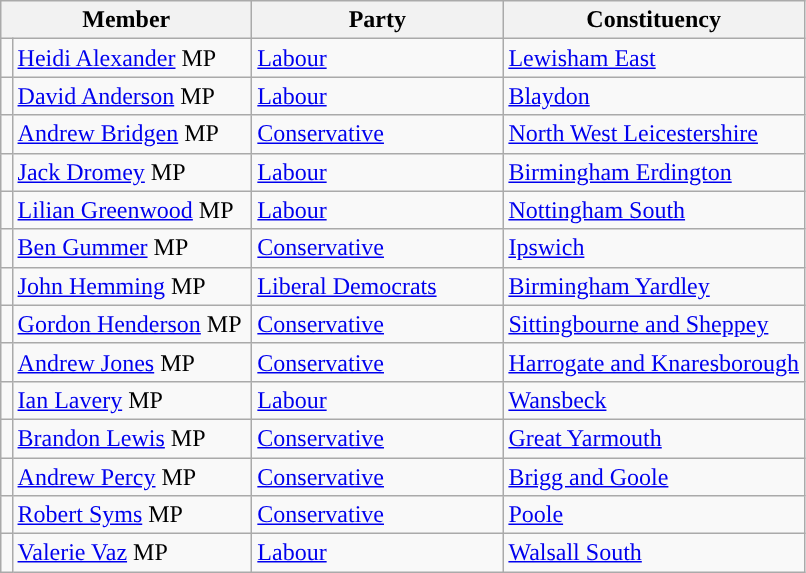<table class="wikitable">
<tr>
<th width="160px" colspan="2" valign="top">Member</th>
<th width="160px" valign="top">Party</th>
<th valign="top">Constituency</th>
</tr>
<tr>
<td style="color:inherit;background:"></td>
<td><a href='#'>Heidi Alexander</a> MP</td>
<td><a href='#'>Labour</a></td>
<td><a href='#'>Lewisham East</a></td>
</tr>
<tr>
<td style="color:inherit;background:"></td>
<td><a href='#'>David Anderson</a> MP</td>
<td><a href='#'>Labour</a></td>
<td><a href='#'>Blaydon</a></td>
</tr>
<tr>
<td style="color:inherit;background:"></td>
<td><a href='#'>Andrew Bridgen</a> MP</td>
<td><a href='#'>Conservative</a></td>
<td><a href='#'>North West Leicestershire</a></td>
</tr>
<tr>
<td style="color:inherit;background:"></td>
<td><a href='#'>Jack Dromey</a> MP</td>
<td><a href='#'>Labour</a></td>
<td><a href='#'>Birmingham Erdington</a></td>
</tr>
<tr>
<td style="color:inherit;background:"></td>
<td><a href='#'>Lilian Greenwood</a> MP</td>
<td><a href='#'>Labour</a></td>
<td><a href='#'>Nottingham South</a></td>
</tr>
<tr>
<td style="color:inherit;background:"></td>
<td><a href='#'>Ben Gummer</a> MP</td>
<td><a href='#'>Conservative</a></td>
<td><a href='#'>Ipswich</a></td>
</tr>
<tr>
<td style="color:inherit;background:"></td>
<td><a href='#'>John Hemming</a> MP</td>
<td><a href='#'>Liberal Democrats</a></td>
<td><a href='#'>Birmingham Yardley</a></td>
</tr>
<tr>
<td style="color:inherit;background:"></td>
<td><a href='#'>Gordon Henderson</a> MP</td>
<td><a href='#'>Conservative</a></td>
<td><a href='#'>Sittingbourne and Sheppey</a></td>
</tr>
<tr>
<td style="color:inherit;background:"></td>
<td><a href='#'>Andrew Jones</a> MP</td>
<td><a href='#'>Conservative</a></td>
<td><a href='#'>Harrogate and Knaresborough</a></td>
</tr>
<tr>
<td style="color:inherit;background:"></td>
<td><a href='#'>Ian Lavery</a> MP</td>
<td><a href='#'>Labour</a></td>
<td><a href='#'>Wansbeck</a></td>
</tr>
<tr>
<td style="color:inherit;background:"></td>
<td><a href='#'>Brandon Lewis</a> MP</td>
<td><a href='#'>Conservative</a></td>
<td><a href='#'>Great Yarmouth</a></td>
</tr>
<tr>
<td style="color:inherit;background:"></td>
<td><a href='#'>Andrew Percy</a> MP</td>
<td><a href='#'>Conservative</a></td>
<td><a href='#'>Brigg and Goole</a></td>
</tr>
<tr>
<td style="color:inherit;background:"></td>
<td><a href='#'>Robert Syms</a> MP</td>
<td><a href='#'>Conservative</a></td>
<td><a href='#'>Poole</a></td>
</tr>
<tr>
<td style="color:inherit;background:"></td>
<td><a href='#'>Valerie Vaz</a> MP</td>
<td><a href='#'>Labour</a></td>
<td><a href='#'>Walsall South</a></td>
</tr>
</table>
